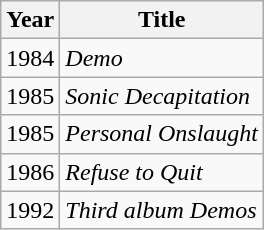<table class="wikitable">
<tr>
<th>Year</th>
<th>Title</th>
</tr>
<tr>
<td>1984</td>
<td><em>Demo</em></td>
</tr>
<tr>
<td>1985</td>
<td><em>Sonic Decapitation</em></td>
</tr>
<tr>
<td>1985</td>
<td><em>Personal Onslaught</em></td>
</tr>
<tr>
<td>1986</td>
<td><em>Refuse to Quit</em></td>
</tr>
<tr>
<td>1992</td>
<td><em>Third album Demos</em></td>
</tr>
</table>
